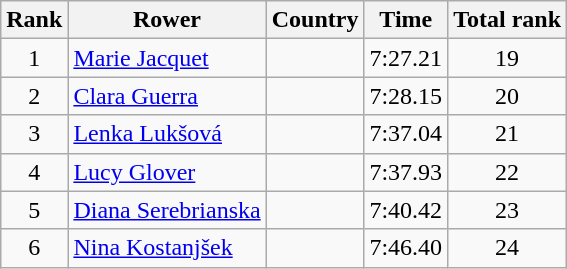<table class="wikitable" style="text-align:center">
<tr>
<th>Rank</th>
<th>Rower</th>
<th>Country</th>
<th>Time</th>
<th>Total rank</th>
</tr>
<tr>
<td>1</td>
<td align="left"><a href='#'>Marie Jacquet</a></td>
<td align="left"></td>
<td>7:27.21</td>
<td>19</td>
</tr>
<tr>
<td>2</td>
<td align="left"><a href='#'>Clara Guerra</a></td>
<td align="left"></td>
<td>7:28.15</td>
<td>20</td>
</tr>
<tr>
<td>3</td>
<td align="left"><a href='#'>Lenka Lukšová</a></td>
<td align="left"></td>
<td>7:37.04</td>
<td>21</td>
</tr>
<tr>
<td>4</td>
<td align="left"><a href='#'>Lucy Glover</a></td>
<td align="left"></td>
<td>7:37.93</td>
<td>22</td>
</tr>
<tr>
<td>5</td>
<td align="left"><a href='#'>Diana Serebrianska</a></td>
<td align="left"></td>
<td>7:40.42</td>
<td>23</td>
</tr>
<tr>
<td>6</td>
<td align="left"><a href='#'>Nina Kostanjšek</a></td>
<td align="left"></td>
<td>7:46.40</td>
<td>24</td>
</tr>
</table>
